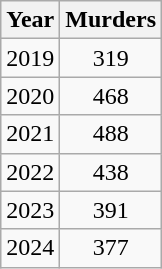<table class="wikitable">
<tr>
<th>Year</th>
<th>Murders</th>
</tr>
<tr>
<td>2019</td>
<td align=center>319</td>
</tr>
<tr>
<td>2020</td>
<td align=center>468</td>
</tr>
<tr>
<td>2021</td>
<td align=center>488</td>
</tr>
<tr>
<td>2022</td>
<td align=center>438</td>
</tr>
<tr>
<td>2023</td>
<td align=center>391</td>
</tr>
<tr>
<td>2024</td>
<td align=center>377</td>
</tr>
</table>
